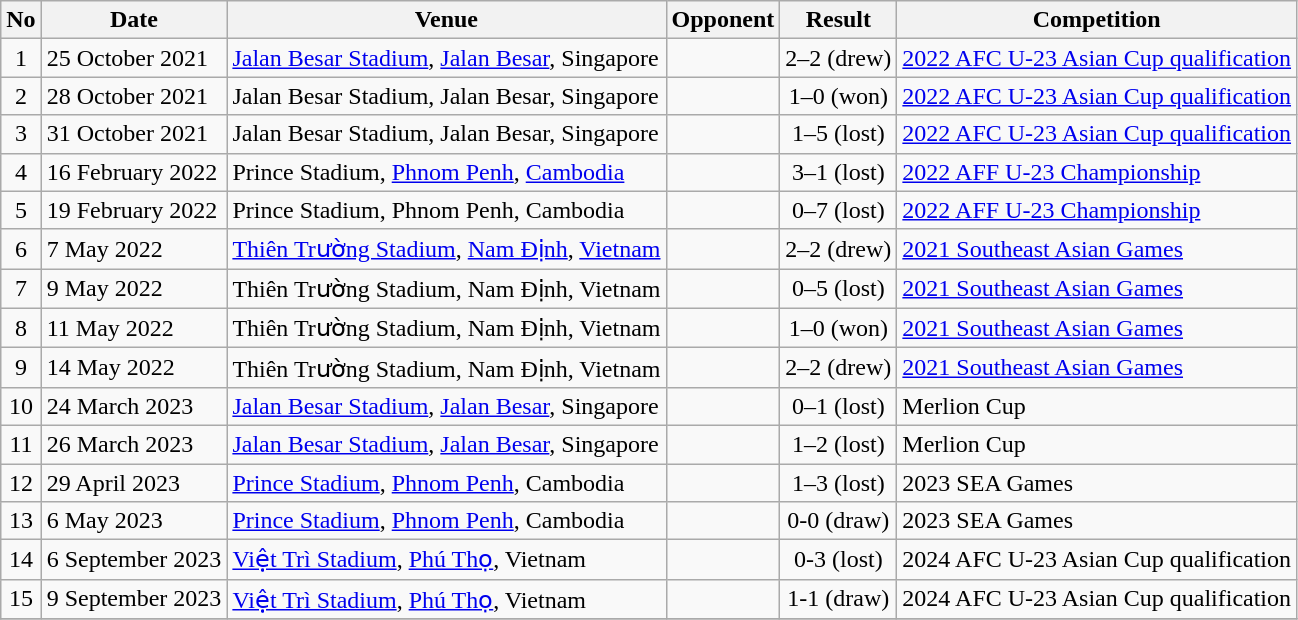<table class="wikitable">
<tr>
<th>No</th>
<th>Date</th>
<th>Venue</th>
<th>Opponent</th>
<th>Result</th>
<th>Competition</th>
</tr>
<tr>
<td align=center>1</td>
<td>25 October 2021</td>
<td><a href='#'>Jalan Besar Stadium</a>, <a href='#'>Jalan Besar</a>, Singapore</td>
<td></td>
<td align=center>2–2 (drew)</td>
<td><a href='#'>2022 AFC U-23 Asian Cup qualification</a></td>
</tr>
<tr>
<td align=center>2</td>
<td>28 October 2021</td>
<td>Jalan Besar Stadium, Jalan Besar, Singapore</td>
<td></td>
<td align=center>1–0 (won)</td>
<td><a href='#'>2022 AFC U-23 Asian Cup qualification</a></td>
</tr>
<tr>
<td align=center>3</td>
<td>31 October 2021</td>
<td>Jalan Besar Stadium, Jalan Besar, Singapore</td>
<td></td>
<td align=center>1–5 (lost)</td>
<td><a href='#'>2022 AFC U-23 Asian Cup qualification</a></td>
</tr>
<tr>
<td align=center>4</td>
<td>16 February 2022</td>
<td>Prince Stadium, <a href='#'>Phnom Penh</a>, <a href='#'>Cambodia</a></td>
<td></td>
<td align=center>3–1 (lost)</td>
<td><a href='#'>2022 AFF U-23 Championship</a></td>
</tr>
<tr>
<td align=center>5</td>
<td>19 February 2022</td>
<td>Prince Stadium, Phnom Penh, Cambodia</td>
<td></td>
<td align=center>0–7 (lost)</td>
<td><a href='#'>2022 AFF U-23 Championship</a></td>
</tr>
<tr>
<td align=center>6</td>
<td>7 May 2022</td>
<td><a href='#'>Thiên Trường Stadium</a>, <a href='#'>Nam Định</a>, <a href='#'>Vietnam</a></td>
<td></td>
<td align=center>2–2 (drew)</td>
<td><a href='#'>2021 Southeast Asian Games</a></td>
</tr>
<tr>
<td align=center>7</td>
<td>9 May 2022</td>
<td>Thiên Trường Stadium, Nam Định, Vietnam</td>
<td></td>
<td align=center>0–5 (lost)</td>
<td><a href='#'>2021 Southeast Asian Games</a></td>
</tr>
<tr>
<td align=center>8</td>
<td>11 May 2022</td>
<td>Thiên Trường Stadium, Nam Định, Vietnam</td>
<td></td>
<td align=center>1–0 (won)</td>
<td><a href='#'>2021 Southeast Asian Games</a></td>
</tr>
<tr>
<td align=center>9</td>
<td>14 May 2022</td>
<td>Thiên Trường Stadium, Nam Định, Vietnam</td>
<td></td>
<td align=center>2–2 (drew)</td>
<td><a href='#'>2021 Southeast Asian Games</a></td>
</tr>
<tr>
<td align=center>10</td>
<td>24 March 2023</td>
<td><a href='#'>Jalan Besar Stadium</a>, <a href='#'>Jalan Besar</a>, Singapore</td>
<td></td>
<td align=center>0–1 (lost)</td>
<td>Merlion Cup</td>
</tr>
<tr>
<td align=center>11</td>
<td>26 March 2023</td>
<td><a href='#'>Jalan Besar Stadium</a>, <a href='#'>Jalan Besar</a>, Singapore</td>
<td></td>
<td align=center>1–2 (lost)</td>
<td>Merlion Cup</td>
</tr>
<tr>
<td align=center>12</td>
<td>29 April 2023</td>
<td><a href='#'>Prince Stadium</a>, <a href='#'>Phnom Penh</a>, Cambodia</td>
<td></td>
<td align=center>1–3 (lost)</td>
<td>2023 SEA Games</td>
</tr>
<tr>
<td align=center>13</td>
<td>6 May 2023</td>
<td><a href='#'>Prince Stadium</a>, <a href='#'>Phnom Penh</a>, Cambodia</td>
<td></td>
<td align=center>0-0 (draw)</td>
<td>2023 SEA Games</td>
</tr>
<tr>
<td align=center>14</td>
<td>6 September 2023</td>
<td><a href='#'>Việt Trì Stadium</a>, <a href='#'>Phú Thọ</a>, Vietnam</td>
<td></td>
<td align=center>0-3 (lost)</td>
<td>2024 AFC U-23 Asian Cup qualification</td>
</tr>
<tr>
<td align=center>15</td>
<td>9 September 2023</td>
<td><a href='#'>Việt Trì Stadium</a>, <a href='#'>Phú Thọ</a>, Vietnam</td>
<td></td>
<td align=center>1-1 (draw)</td>
<td>2024 AFC U-23 Asian Cup qualification</td>
</tr>
<tr>
</tr>
</table>
